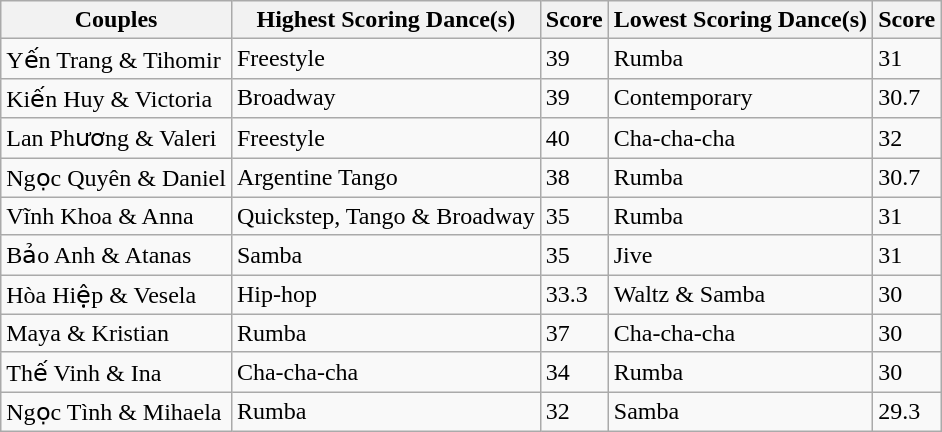<table class="wikitable">
<tr>
<th>Couples</th>
<th>Highest Scoring Dance(s)</th>
<th>Score</th>
<th>Lowest Scoring Dance(s)</th>
<th>Score</th>
</tr>
<tr>
<td>Yến Trang & Tihomir</td>
<td>Freestyle</td>
<td>39</td>
<td>Rumba</td>
<td>31</td>
</tr>
<tr>
<td>Kiến Huy & Victoria</td>
<td>Broadway</td>
<td>39</td>
<td>Contemporary</td>
<td>30.7</td>
</tr>
<tr>
<td>Lan Phương & Valeri</td>
<td>Freestyle</td>
<td>40</td>
<td>Cha-cha-cha</td>
<td>32</td>
</tr>
<tr>
<td>Ngọc Quyên & Daniel</td>
<td>Argentine Tango</td>
<td>38</td>
<td>Rumba</td>
<td>30.7</td>
</tr>
<tr>
<td>Vĩnh Khoa & Anna</td>
<td>Quickstep, Tango & Broadway</td>
<td>35</td>
<td>Rumba</td>
<td>31</td>
</tr>
<tr>
<td>Bảo Anh & Atanas</td>
<td>Samba</td>
<td>35</td>
<td>Jive</td>
<td>31</td>
</tr>
<tr>
<td>Hòa Hiệp & Vesela</td>
<td>Hip-hop</td>
<td>33.3</td>
<td>Waltz & Samba</td>
<td>30</td>
</tr>
<tr>
<td>Maya & Kristian</td>
<td>Rumba</td>
<td>37</td>
<td>Cha-cha-cha</td>
<td>30</td>
</tr>
<tr>
<td>Thế Vinh & Ina</td>
<td>Cha-cha-cha</td>
<td>34</td>
<td>Rumba</td>
<td>30</td>
</tr>
<tr>
<td>Ngọc Tình & Mihaela</td>
<td>Rumba</td>
<td>32</td>
<td>Samba</td>
<td>29.3</td>
</tr>
</table>
